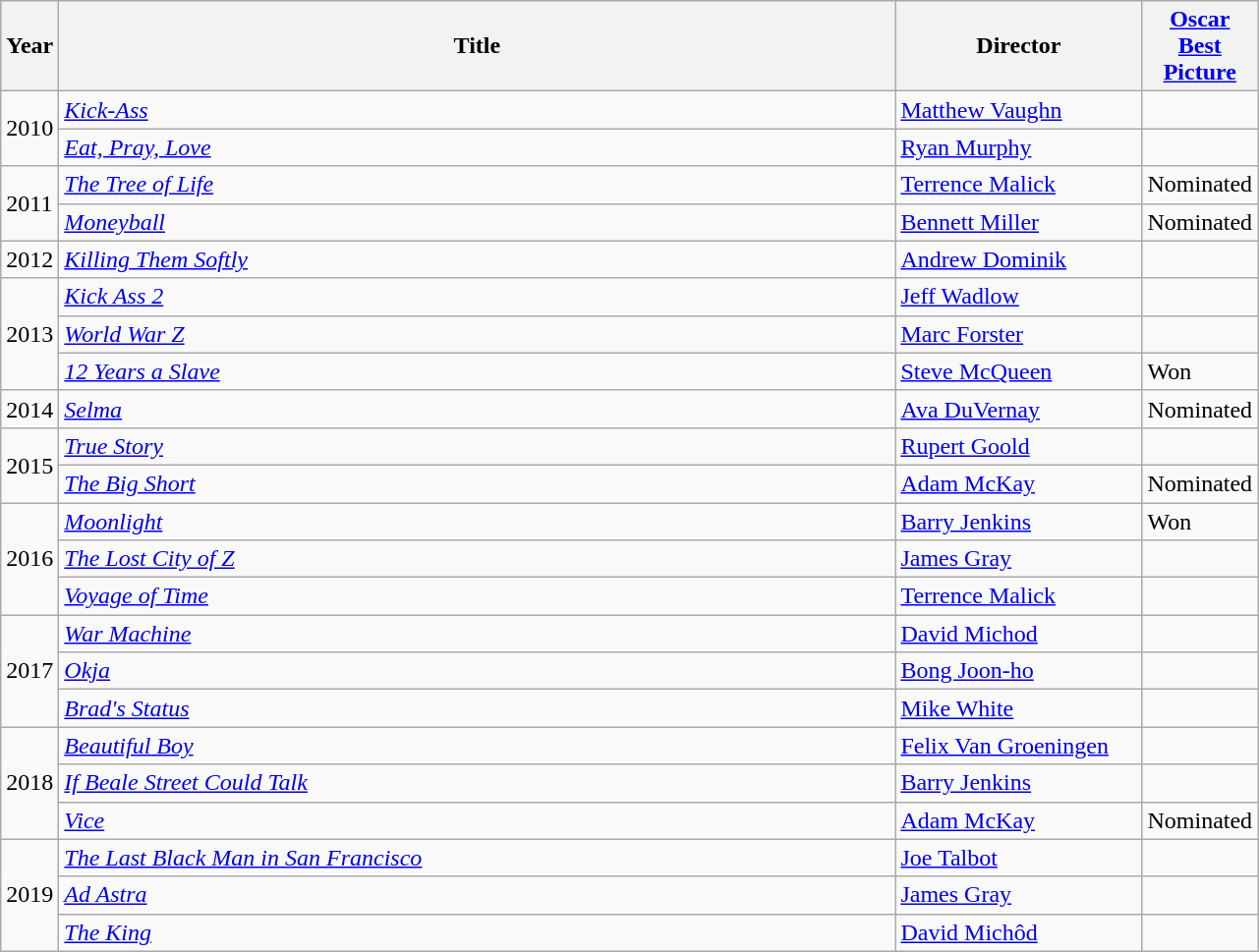<table class="wikitable sortable">
<tr>
<th scope="col" style="width:1em;">Year</th>
<th scope="col" style="width:35em;">Title</th>
<th scope="col" style="width:10em;">Director</th>
<th scope="col" style="width:1em;"><a href='#'>Oscar Best Picture</a></th>
</tr>
<tr>
<td rowspan="2">2010</td>
<td><em><a href='#'>Kick-Ass</a></em></td>
<td><a href='#'>Matthew Vaughn</a></td>
<td></td>
</tr>
<tr>
<td><em><a href='#'>Eat, Pray, Love</a></em></td>
<td><a href='#'>Ryan Murphy</a></td>
<td></td>
</tr>
<tr>
<td rowspan="2">2011</td>
<td><em><a href='#'>The Tree of Life</a></em></td>
<td><a href='#'>Terrence Malick</a></td>
<td>Nominated</td>
</tr>
<tr>
<td><em><a href='#'>Moneyball</a></em></td>
<td><a href='#'>Bennett Miller</a></td>
<td>Nominated</td>
</tr>
<tr>
<td>2012</td>
<td><em><a href='#'>Killing Them Softly</a></em></td>
<td><a href='#'>Andrew Dominik</a></td>
<td></td>
</tr>
<tr>
<td rowspan="3">2013</td>
<td><em><a href='#'>Kick Ass 2</a></em></td>
<td><a href='#'>Jeff Wadlow</a></td>
<td></td>
</tr>
<tr>
<td><em><a href='#'>World War Z</a></em></td>
<td><a href='#'>Marc Forster</a></td>
<td></td>
</tr>
<tr>
<td><em><a href='#'>12 Years a Slave</a></em></td>
<td><a href='#'>Steve McQueen</a></td>
<td>Won</td>
</tr>
<tr>
<td>2014</td>
<td><em><a href='#'>Selma</a></em></td>
<td><a href='#'>Ava DuVernay</a></td>
<td>Nominated</td>
</tr>
<tr>
<td rowspan="2">2015</td>
<td><em><a href='#'>True Story</a></em></td>
<td><a href='#'>Rupert Goold</a></td>
<td></td>
</tr>
<tr>
<td><em><a href='#'>The Big Short</a></em></td>
<td><a href='#'>Adam McKay</a></td>
<td>Nominated</td>
</tr>
<tr>
<td rowspan="3">2016</td>
<td><em><a href='#'>Moonlight</a></em></td>
<td><a href='#'>Barry Jenkins</a></td>
<td>Won</td>
</tr>
<tr>
<td><em><a href='#'>The Lost City of Z</a></em></td>
<td><a href='#'>James Gray</a></td>
<td></td>
</tr>
<tr>
<td><em><a href='#'>Voyage of Time</a></em></td>
<td><a href='#'>Terrence Malick</a></td>
<td></td>
</tr>
<tr>
<td rowspan="3">2017</td>
<td><em><a href='#'>War Machine</a></em></td>
<td><a href='#'>David Michod</a></td>
<td></td>
</tr>
<tr>
<td><em><a href='#'>Okja</a></em></td>
<td><a href='#'>Bong Joon-ho</a></td>
<td></td>
</tr>
<tr>
<td><em><a href='#'>Brad's Status</a></em></td>
<td><a href='#'>Mike White</a></td>
<td></td>
</tr>
<tr>
<td rowspan="3">2018</td>
<td><em><a href='#'>Beautiful Boy</a></em></td>
<td><a href='#'>Felix Van Groeningen</a></td>
<td></td>
</tr>
<tr>
<td><em><a href='#'>If Beale Street Could Talk</a></em></td>
<td><a href='#'>Barry Jenkins</a></td>
<td></td>
</tr>
<tr>
<td><a href='#'><em>Vice</em></a></td>
<td><a href='#'>Adam McKay</a></td>
<td>Nominated</td>
</tr>
<tr>
<td rowspan="3">2019</td>
<td><em><a href='#'>The Last Black Man in San Francisco</a></em></td>
<td><a href='#'>Joe Talbot</a></td>
<td></td>
</tr>
<tr>
<td><em><a href='#'>Ad Astra</a></em></td>
<td><a href='#'>James Gray</a></td>
<td></td>
</tr>
<tr>
<td><em><a href='#'>The King</a></em></td>
<td><a href='#'>David Michôd</a></td>
<td></td>
</tr>
</table>
